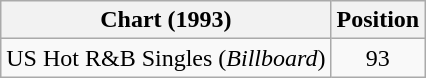<table class="wikitable">
<tr>
<th align="left">Chart (1993)</th>
<th style="text-align:center;">Position</th>
</tr>
<tr>
<td>US Hot R&B Singles (<em>Billboard</em>)</td>
<td style="text-align:center;">93</td>
</tr>
</table>
